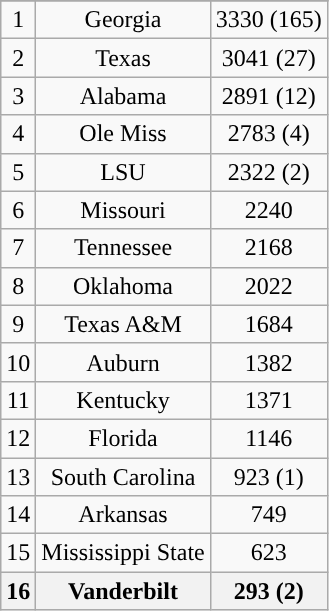<table class="wikitable" style="display: inline-table;">
<tr align="center">
</tr>
<tr align="center">
<td>1</td>
<td>Georgia</td>
<td>3330 (165)</td>
</tr>
<tr align="center">
<td>2</td>
<td>Texas</td>
<td>3041 (27)</td>
</tr>
<tr align="center">
<td>3</td>
<td>Alabama</td>
<td>2891 (12)</td>
</tr>
<tr align="center">
<td>4</td>
<td>Ole Miss</td>
<td>2783 (4)</td>
</tr>
<tr align="center">
<td>5</td>
<td>LSU</td>
<td>2322 (2)</td>
</tr>
<tr align="center">
<td>6</td>
<td>Missouri</td>
<td>2240</td>
</tr>
<tr align="center">
<td>7</td>
<td>Tennessee</td>
<td>2168</td>
</tr>
<tr align="center">
<td>8</td>
<td>Oklahoma</td>
<td>2022</td>
</tr>
<tr align="center">
<td>9</td>
<td>Texas A&M</td>
<td>1684</td>
</tr>
<tr align="center">
<td>10</td>
<td>Auburn</td>
<td>1382</td>
</tr>
<tr align="center">
<td>11</td>
<td>Kentucky</td>
<td>1371</td>
</tr>
<tr align="center">
<td>12</td>
<td>Florida</td>
<td>1146</td>
</tr>
<tr align="center">
<td>13</td>
<td>South Carolina</td>
<td>923 (1)</td>
</tr>
<tr align="center">
<td>14</td>
<td>Arkansas</td>
<td>749</td>
</tr>
<tr align="center">
<td>15</td>
<td>Mississippi State</td>
<td>623</td>
</tr>
<tr align="center">
<th style=><strong>16</strong></th>
<th>Vanderbilt</th>
<th style=><strong>293 (2)</strong></th>
</tr>
</table>
